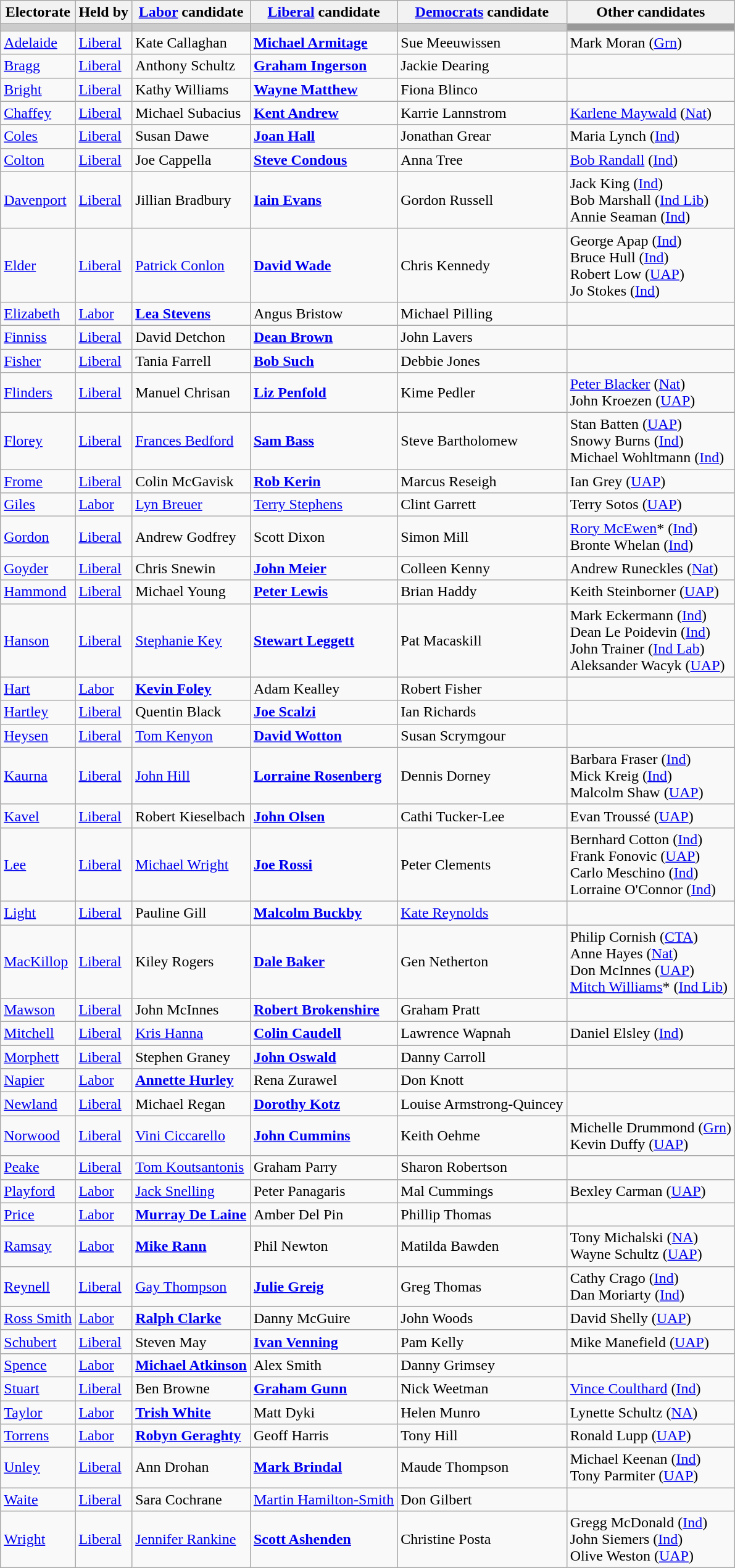<table class="wikitable">
<tr>
<th>Electorate</th>
<th>Held by</th>
<th><a href='#'>Labor</a> candidate</th>
<th><a href='#'>Liberal</a> candidate</th>
<th><a href='#'>Democrats</a> candidate</th>
<th>Other candidates</th>
</tr>
<tr bgcolor="#cccccc">
<td></td>
<td></td>
<td></td>
<td></td>
<td></td>
<td bgcolor="#999999"></td>
</tr>
<tr>
<td><a href='#'>Adelaide</a></td>
<td><a href='#'>Liberal</a></td>
<td>Kate Callaghan</td>
<td><strong><a href='#'>Michael Armitage</a></strong></td>
<td>Sue Meeuwissen</td>
<td>Mark Moran (<a href='#'>Grn</a>)</td>
</tr>
<tr>
<td><a href='#'>Bragg</a></td>
<td><a href='#'>Liberal</a></td>
<td>Anthony Schultz</td>
<td><strong><a href='#'>Graham Ingerson</a></strong></td>
<td>Jackie Dearing</td>
<td></td>
</tr>
<tr>
<td><a href='#'>Bright</a></td>
<td><a href='#'>Liberal</a></td>
<td>Kathy Williams</td>
<td><strong><a href='#'>Wayne Matthew</a></strong></td>
<td>Fiona Blinco</td>
<td></td>
</tr>
<tr>
<td><a href='#'>Chaffey</a></td>
<td><a href='#'>Liberal</a></td>
<td>Michael Subacius</td>
<td><strong><a href='#'>Kent Andrew</a></strong></td>
<td>Karrie Lannstrom</td>
<td><a href='#'>Karlene Maywald</a> (<a href='#'>Nat</a>)</td>
</tr>
<tr>
<td><a href='#'>Coles</a></td>
<td><a href='#'>Liberal</a></td>
<td>Susan Dawe</td>
<td><strong><a href='#'>Joan Hall</a></strong></td>
<td>Jonathan Grear</td>
<td>Maria Lynch (<a href='#'>Ind</a>)</td>
</tr>
<tr>
<td><a href='#'>Colton</a></td>
<td><a href='#'>Liberal</a></td>
<td>Joe Cappella</td>
<td><strong><a href='#'>Steve Condous</a></strong></td>
<td>Anna Tree</td>
<td><a href='#'>Bob Randall</a> (<a href='#'>Ind</a>)</td>
</tr>
<tr>
<td><a href='#'>Davenport</a></td>
<td><a href='#'>Liberal</a></td>
<td>Jillian Bradbury</td>
<td><strong><a href='#'>Iain Evans</a></strong></td>
<td>Gordon Russell</td>
<td>Jack King (<a href='#'>Ind</a>) <br> Bob Marshall (<a href='#'>Ind Lib</a>) <br> Annie Seaman (<a href='#'>Ind</a>)</td>
</tr>
<tr>
<td><a href='#'>Elder</a></td>
<td><a href='#'>Liberal</a></td>
<td><a href='#'>Patrick Conlon</a></td>
<td><strong><a href='#'>David Wade</a></strong></td>
<td>Chris Kennedy</td>
<td>George Apap (<a href='#'>Ind</a>) <br> Bruce Hull (<a href='#'>Ind</a>) <br> Robert Low (<a href='#'>UAP</a>) <br> Jo Stokes (<a href='#'>Ind</a>)</td>
</tr>
<tr>
<td><a href='#'>Elizabeth</a></td>
<td><a href='#'>Labor</a></td>
<td><strong><a href='#'>Lea Stevens</a></strong></td>
<td>Angus Bristow</td>
<td>Michael Pilling</td>
<td></td>
</tr>
<tr>
<td><a href='#'>Finniss</a></td>
<td><a href='#'>Liberal</a></td>
<td>David Detchon</td>
<td><strong><a href='#'>Dean Brown</a></strong></td>
<td>John Lavers</td>
<td></td>
</tr>
<tr>
<td><a href='#'>Fisher</a></td>
<td><a href='#'>Liberal</a></td>
<td>Tania Farrell</td>
<td><strong><a href='#'>Bob Such</a></strong></td>
<td>Debbie Jones</td>
<td></td>
</tr>
<tr>
<td><a href='#'>Flinders</a></td>
<td><a href='#'>Liberal</a></td>
<td>Manuel Chrisan</td>
<td><strong><a href='#'>Liz Penfold</a></strong></td>
<td>Kime Pedler</td>
<td><a href='#'>Peter Blacker</a> (<a href='#'>Nat</a>) <br> John Kroezen (<a href='#'>UAP</a>)</td>
</tr>
<tr>
<td><a href='#'>Florey</a></td>
<td><a href='#'>Liberal</a></td>
<td><a href='#'>Frances Bedford</a></td>
<td><strong><a href='#'>Sam Bass</a></strong></td>
<td>Steve Bartholomew</td>
<td>Stan Batten (<a href='#'>UAP</a>) <br> Snowy Burns (<a href='#'>Ind</a>) <br> Michael Wohltmann (<a href='#'>Ind</a>)</td>
</tr>
<tr>
<td><a href='#'>Frome</a></td>
<td><a href='#'>Liberal</a></td>
<td>Colin McGavisk</td>
<td><strong><a href='#'>Rob Kerin</a></strong></td>
<td>Marcus Reseigh</td>
<td>Ian Grey (<a href='#'>UAP</a>)</td>
</tr>
<tr>
<td><a href='#'>Giles</a></td>
<td><a href='#'>Labor</a></td>
<td><a href='#'>Lyn Breuer</a></td>
<td><a href='#'>Terry Stephens</a></td>
<td>Clint Garrett</td>
<td>Terry Sotos (<a href='#'>UAP</a>)</td>
</tr>
<tr>
<td><a href='#'>Gordon</a></td>
<td><a href='#'>Liberal</a></td>
<td>Andrew Godfrey</td>
<td>Scott Dixon</td>
<td>Simon Mill</td>
<td><a href='#'>Rory McEwen</a>* (<a href='#'>Ind</a>) <br> Bronte Whelan (<a href='#'>Ind</a>)</td>
</tr>
<tr>
<td><a href='#'>Goyder</a></td>
<td><a href='#'>Liberal</a></td>
<td>Chris Snewin</td>
<td><strong><a href='#'>John Meier</a></strong></td>
<td>Colleen Kenny</td>
<td>Andrew Runeckles (<a href='#'>Nat</a>)</td>
</tr>
<tr>
<td><a href='#'>Hammond</a></td>
<td><a href='#'>Liberal</a></td>
<td>Michael Young</td>
<td><strong><a href='#'>Peter Lewis</a></strong></td>
<td>Brian Haddy</td>
<td>Keith Steinborner (<a href='#'>UAP</a>)</td>
</tr>
<tr>
<td><a href='#'>Hanson</a></td>
<td><a href='#'>Liberal</a></td>
<td><a href='#'>Stephanie Key</a></td>
<td><strong><a href='#'>Stewart Leggett</a></strong></td>
<td>Pat Macaskill</td>
<td>Mark Eckermann (<a href='#'>Ind</a>) <br> Dean Le Poidevin (<a href='#'>Ind</a>) <br> John Trainer (<a href='#'>Ind Lab</a>) <br> Aleksander Wacyk (<a href='#'>UAP</a>)</td>
</tr>
<tr>
<td><a href='#'>Hart</a></td>
<td><a href='#'>Labor</a></td>
<td><strong><a href='#'>Kevin Foley</a></strong></td>
<td>Adam Kealley</td>
<td>Robert Fisher</td>
<td></td>
</tr>
<tr>
<td><a href='#'>Hartley</a></td>
<td><a href='#'>Liberal</a></td>
<td>Quentin Black</td>
<td><strong><a href='#'>Joe Scalzi</a></strong></td>
<td>Ian Richards</td>
<td></td>
</tr>
<tr>
<td><a href='#'>Heysen</a></td>
<td><a href='#'>Liberal</a></td>
<td><a href='#'>Tom Kenyon</a></td>
<td><strong><a href='#'>David Wotton</a></strong></td>
<td>Susan Scrymgour</td>
<td></td>
</tr>
<tr>
<td><a href='#'>Kaurna</a></td>
<td><a href='#'>Liberal</a></td>
<td><a href='#'>John Hill</a></td>
<td><strong><a href='#'>Lorraine Rosenberg</a></strong></td>
<td>Dennis Dorney</td>
<td>Barbara Fraser (<a href='#'>Ind</a>) <br> Mick Kreig (<a href='#'>Ind</a>) <br> Malcolm Shaw (<a href='#'>UAP</a>)</td>
</tr>
<tr>
<td><a href='#'>Kavel</a></td>
<td><a href='#'>Liberal</a></td>
<td>Robert Kieselbach</td>
<td><strong><a href='#'>John Olsen</a></strong></td>
<td>Cathi Tucker-Lee</td>
<td>Evan Troussé (<a href='#'>UAP</a>)</td>
</tr>
<tr>
<td><a href='#'>Lee</a></td>
<td><a href='#'>Liberal</a></td>
<td><a href='#'>Michael Wright</a></td>
<td><strong><a href='#'>Joe Rossi</a></strong></td>
<td>Peter Clements</td>
<td>Bernhard Cotton (<a href='#'>Ind</a>) <br> Frank Fonovic (<a href='#'>UAP</a>) <br> Carlo Meschino (<a href='#'>Ind</a>) <br> Lorraine O'Connor (<a href='#'>Ind</a>)</td>
</tr>
<tr>
<td><a href='#'>Light</a></td>
<td><a href='#'>Liberal</a></td>
<td>Pauline Gill</td>
<td><strong><a href='#'>Malcolm Buckby</a></strong></td>
<td><a href='#'>Kate Reynolds</a></td>
<td></td>
</tr>
<tr>
<td><a href='#'>MacKillop</a></td>
<td><a href='#'>Liberal</a></td>
<td>Kiley Rogers</td>
<td><strong><a href='#'>Dale Baker</a></strong></td>
<td>Gen Netherton</td>
<td>Philip Cornish (<a href='#'>CTA</a>) <br> Anne Hayes (<a href='#'>Nat</a>) <br> Don McInnes (<a href='#'>UAP</a>) <br> <a href='#'>Mitch Williams</a>* (<a href='#'>Ind Lib</a>)</td>
</tr>
<tr>
<td><a href='#'>Mawson</a></td>
<td><a href='#'>Liberal</a></td>
<td>John McInnes</td>
<td><strong><a href='#'>Robert Brokenshire</a></strong></td>
<td>Graham Pratt</td>
<td></td>
</tr>
<tr>
<td><a href='#'>Mitchell</a></td>
<td><a href='#'>Liberal</a></td>
<td><a href='#'>Kris Hanna</a></td>
<td><strong><a href='#'>Colin Caudell</a></strong></td>
<td>Lawrence Wapnah</td>
<td>Daniel Elsley (<a href='#'>Ind</a>)</td>
</tr>
<tr>
<td><a href='#'>Morphett</a></td>
<td><a href='#'>Liberal</a></td>
<td>Stephen Graney</td>
<td><strong><a href='#'>John Oswald</a></strong></td>
<td>Danny Carroll</td>
<td></td>
</tr>
<tr>
<td><a href='#'>Napier</a></td>
<td><a href='#'>Labor</a></td>
<td><strong><a href='#'>Annette Hurley</a></strong></td>
<td>Rena Zurawel</td>
<td>Don Knott</td>
<td></td>
</tr>
<tr>
<td><a href='#'>Newland</a></td>
<td><a href='#'>Liberal</a></td>
<td>Michael Regan</td>
<td><strong><a href='#'>Dorothy Kotz</a></strong></td>
<td>Louise Armstrong-Quincey</td>
<td></td>
</tr>
<tr>
<td><a href='#'>Norwood</a></td>
<td><a href='#'>Liberal</a></td>
<td><a href='#'>Vini Ciccarello</a></td>
<td><strong><a href='#'>John Cummins</a></strong></td>
<td>Keith Oehme</td>
<td>Michelle Drummond (<a href='#'>Grn</a>) <br> Kevin Duffy (<a href='#'>UAP</a>)</td>
</tr>
<tr>
<td><a href='#'>Peake</a></td>
<td><a href='#'>Liberal</a></td>
<td><a href='#'>Tom Koutsantonis</a></td>
<td>Graham Parry</td>
<td>Sharon Robertson</td>
<td></td>
</tr>
<tr>
<td><a href='#'>Playford</a></td>
<td><a href='#'>Labor</a></td>
<td><a href='#'>Jack Snelling</a></td>
<td>Peter Panagaris</td>
<td>Mal Cummings</td>
<td>Bexley Carman (<a href='#'>UAP</a>)</td>
</tr>
<tr>
<td><a href='#'>Price</a></td>
<td><a href='#'>Labor</a></td>
<td><strong><a href='#'>Murray De Laine</a></strong></td>
<td>Amber Del Pin</td>
<td>Phillip Thomas</td>
<td></td>
</tr>
<tr>
<td><a href='#'>Ramsay</a></td>
<td><a href='#'>Labor</a></td>
<td><strong><a href='#'>Mike Rann</a></strong></td>
<td>Phil Newton</td>
<td>Matilda Bawden</td>
<td>Tony Michalski (<a href='#'>NA</a>) <br> Wayne Schultz (<a href='#'>UAP</a>)</td>
</tr>
<tr>
<td><a href='#'>Reynell</a></td>
<td><a href='#'>Liberal</a></td>
<td><a href='#'>Gay Thompson</a></td>
<td><strong><a href='#'>Julie Greig</a></strong></td>
<td>Greg Thomas</td>
<td>Cathy Crago (<a href='#'>Ind</a>) <br> Dan Moriarty (<a href='#'>Ind</a>)</td>
</tr>
<tr>
<td><a href='#'>Ross Smith</a></td>
<td><a href='#'>Labor</a></td>
<td><strong><a href='#'>Ralph Clarke</a></strong></td>
<td>Danny McGuire</td>
<td>John Woods</td>
<td>David Shelly (<a href='#'>UAP</a>)</td>
</tr>
<tr>
<td><a href='#'>Schubert</a></td>
<td><a href='#'>Liberal</a></td>
<td>Steven May</td>
<td><strong><a href='#'>Ivan Venning</a></strong></td>
<td>Pam Kelly</td>
<td>Mike Manefield (<a href='#'>UAP</a>)</td>
</tr>
<tr>
<td><a href='#'>Spence</a></td>
<td><a href='#'>Labor</a></td>
<td><strong><a href='#'>Michael Atkinson</a></strong></td>
<td>Alex Smith</td>
<td>Danny Grimsey</td>
<td></td>
</tr>
<tr>
<td><a href='#'>Stuart</a></td>
<td><a href='#'>Liberal</a></td>
<td>Ben Browne</td>
<td><strong><a href='#'>Graham Gunn</a></strong></td>
<td>Nick Weetman</td>
<td><a href='#'>Vince Coulthard</a> (<a href='#'>Ind</a>)</td>
</tr>
<tr>
<td><a href='#'>Taylor</a></td>
<td><a href='#'>Labor</a></td>
<td><strong><a href='#'>Trish White</a></strong></td>
<td>Matt Dyki</td>
<td>Helen Munro</td>
<td>Lynette Schultz (<a href='#'>NA</a>)</td>
</tr>
<tr>
<td><a href='#'>Torrens</a></td>
<td><a href='#'>Labor</a></td>
<td><strong><a href='#'>Robyn Geraghty</a></strong></td>
<td>Geoff Harris</td>
<td>Tony Hill</td>
<td>Ronald Lupp (<a href='#'>UAP</a>)</td>
</tr>
<tr>
<td><a href='#'>Unley</a></td>
<td><a href='#'>Liberal</a></td>
<td>Ann Drohan</td>
<td><strong><a href='#'>Mark Brindal</a></strong></td>
<td>Maude Thompson</td>
<td>Michael Keenan (<a href='#'>Ind</a>) <br> Tony Parmiter (<a href='#'>UAP</a>)</td>
</tr>
<tr>
<td><a href='#'>Waite</a></td>
<td><a href='#'>Liberal</a></td>
<td>Sara Cochrane</td>
<td><a href='#'>Martin Hamilton-Smith</a></td>
<td>Don Gilbert</td>
<td></td>
</tr>
<tr>
<td><a href='#'>Wright</a></td>
<td><a href='#'>Liberal</a></td>
<td><a href='#'>Jennifer Rankine</a></td>
<td><strong><a href='#'>Scott Ashenden</a></strong></td>
<td>Christine Posta</td>
<td>Gregg McDonald (<a href='#'>Ind</a>) <br> John Siemers (<a href='#'>Ind</a>) <br> Olive Weston (<a href='#'>UAP</a>)</td>
</tr>
</table>
